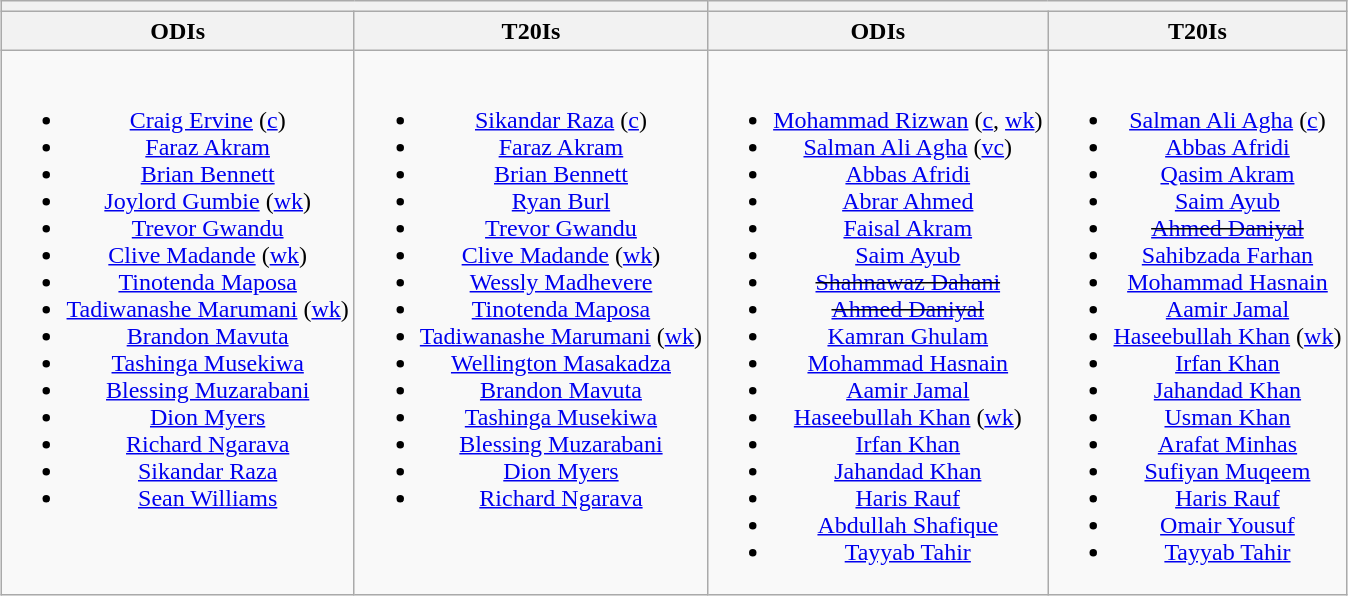<table class="wikitable" style="text-align:center;margin:auto">
<tr>
<th colspan="2"></th>
<th colspan="2"></th>
</tr>
<tr>
<th>ODIs</th>
<th>T20Is</th>
<th>ODIs</th>
<th>T20Is</th>
</tr>
<tr style="vertical-align:top">
<td><br><ul><li><a href='#'>Craig Ervine</a> (<a href='#'>c</a>)</li><li><a href='#'>Faraz Akram</a></li><li><a href='#'>Brian Bennett</a></li><li><a href='#'>Joylord Gumbie</a> (<a href='#'>wk</a>)</li><li><a href='#'>Trevor Gwandu</a></li><li><a href='#'>Clive Madande</a> (<a href='#'>wk</a>)</li><li><a href='#'>Tinotenda Maposa</a></li><li><a href='#'>Tadiwanashe Marumani</a> (<a href='#'>wk</a>)</li><li><a href='#'>Brandon Mavuta</a></li><li><a href='#'>Tashinga Musekiwa</a></li><li><a href='#'>Blessing Muzarabani</a></li><li><a href='#'>Dion Myers</a></li><li><a href='#'>Richard Ngarava</a></li><li><a href='#'>Sikandar Raza</a></li><li><a href='#'>Sean Williams</a></li></ul></td>
<td><br><ul><li><a href='#'>Sikandar Raza</a> (<a href='#'>c</a>)</li><li><a href='#'>Faraz Akram</a></li><li><a href='#'>Brian Bennett</a></li><li><a href='#'>Ryan Burl</a></li><li><a href='#'>Trevor Gwandu</a></li><li><a href='#'>Clive Madande</a> (<a href='#'>wk</a>)</li><li><a href='#'>Wessly Madhevere</a></li><li><a href='#'>Tinotenda Maposa</a></li><li><a href='#'>Tadiwanashe Marumani</a> (<a href='#'>wk</a>)</li><li><a href='#'>Wellington Masakadza</a></li><li><a href='#'>Brandon Mavuta</a></li><li><a href='#'>Tashinga Musekiwa</a></li><li><a href='#'>Blessing Muzarabani</a></li><li><a href='#'>Dion Myers</a></li><li><a href='#'>Richard Ngarava</a></li></ul></td>
<td><br><ul><li><a href='#'>Mohammad Rizwan</a> (<a href='#'>c</a>, <a href='#'>wk</a>)</li><li><a href='#'>Salman Ali Agha</a> (<a href='#'>vc</a>)</li><li><a href='#'>Abbas Afridi</a></li><li><a href='#'>Abrar Ahmed</a></li><li><a href='#'>Faisal Akram</a></li><li><a href='#'>Saim Ayub</a></li><li><s><a href='#'>Shahnawaz Dahani</a></s></li><li><s><a href='#'>Ahmed Daniyal</a></s></li><li><a href='#'>Kamran Ghulam</a></li><li><a href='#'>Mohammad Hasnain</a></li><li><a href='#'>Aamir Jamal</a></li><li><a href='#'>Haseebullah Khan</a> (<a href='#'>wk</a>)</li><li><a href='#'>Irfan Khan</a></li><li><a href='#'>Jahandad Khan</a></li><li><a href='#'>Haris Rauf</a></li><li><a href='#'>Abdullah Shafique</a></li><li><a href='#'>Tayyab Tahir</a></li></ul></td>
<td><br><ul><li><a href='#'>Salman Ali Agha</a> (<a href='#'>c</a>)</li><li><a href='#'>Abbas Afridi</a></li><li><a href='#'>Qasim Akram</a></li><li><a href='#'>Saim Ayub</a></li><li><s><a href='#'>Ahmed Daniyal</a></s></li><li><a href='#'>Sahibzada Farhan</a></li><li><a href='#'>Mohammad Hasnain</a></li><li><a href='#'>Aamir Jamal</a></li><li><a href='#'>Haseebullah Khan</a> (<a href='#'>wk</a>)</li><li><a href='#'>Irfan Khan</a></li><li><a href='#'>Jahandad Khan</a></li><li><a href='#'>Usman Khan</a></li><li><a href='#'>Arafat Minhas</a></li><li><a href='#'>Sufiyan Muqeem</a></li><li><a href='#'>Haris Rauf</a></li><li><a href='#'>Omair Yousuf</a></li><li><a href='#'>Tayyab Tahir</a></li></ul></td>
</tr>
</table>
